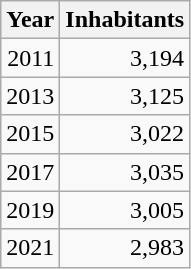<table cellspacing="0" cellpadding="0">
<tr>
<td valign="top"><br><table class="wikitable sortable zebra hintergrundfarbe5">
<tr>
<th>Year</th>
<th>Inhabitants</th>
</tr>
<tr align="right">
<td>2011</td>
<td>3,194</td>
</tr>
<tr align="right">
<td>2013</td>
<td>3,125</td>
</tr>
<tr align="right">
<td>2015</td>
<td>3,022</td>
</tr>
<tr align="right">
<td>2017</td>
<td>3,035</td>
</tr>
<tr align="right">
<td>2019</td>
<td>3,005</td>
</tr>
<tr align="right">
<td>2021</td>
<td>2,983</td>
</tr>
</table>
</td>
</tr>
</table>
